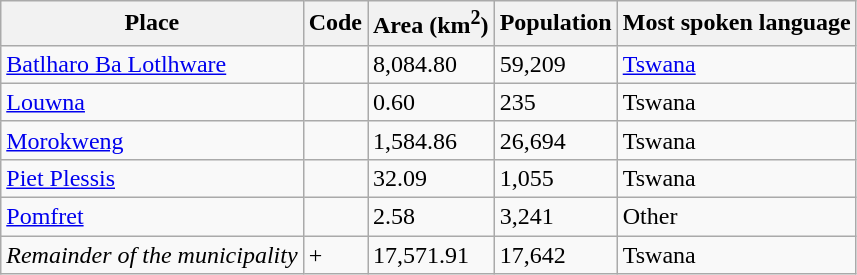<table class="wikitable sortable">
<tr>
<th>Place</th>
<th>Code</th>
<th>Area (km<sup>2</sup>)</th>
<th>Population</th>
<th>Most spoken language</th>
</tr>
<tr>
<td><a href='#'>Batlharo Ba Lotlhware</a></td>
<td></td>
<td>8,084.80</td>
<td>59,209</td>
<td><a href='#'>Tswana</a></td>
</tr>
<tr>
<td><a href='#'>Louwna</a></td>
<td></td>
<td>0.60</td>
<td>235</td>
<td>Tswana</td>
</tr>
<tr>
<td><a href='#'>Morokweng</a></td>
<td></td>
<td>1,584.86</td>
<td>26,694</td>
<td>Tswana</td>
</tr>
<tr>
<td><a href='#'>Piet Plessis</a></td>
<td></td>
<td>32.09</td>
<td>1,055</td>
<td>Tswana</td>
</tr>
<tr>
<td><a href='#'>Pomfret</a></td>
<td></td>
<td>2.58</td>
<td>3,241</td>
<td>Other</td>
</tr>
<tr>
<td><em>Remainder of the municipality</em></td>
<td> + </td>
<td>17,571.91</td>
<td>17,642</td>
<td>Tswana</td>
</tr>
</table>
